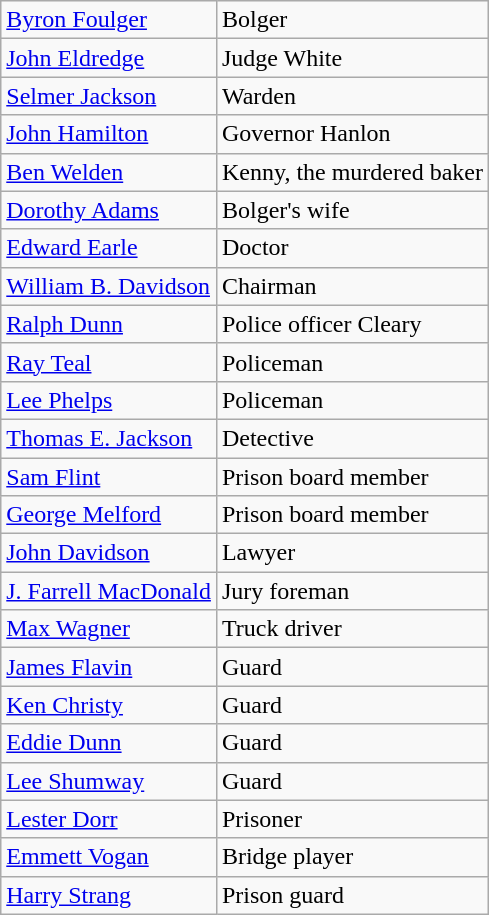<table class=wikitable>
<tr>
<td><a href='#'>Byron Foulger</a></td>
<td>Bolger</td>
</tr>
<tr>
<td><a href='#'>John Eldredge</a></td>
<td>Judge White</td>
</tr>
<tr>
<td><a href='#'>Selmer Jackson</a></td>
<td>Warden</td>
</tr>
<tr>
<td><a href='#'>John Hamilton</a></td>
<td>Governor Hanlon</td>
</tr>
<tr>
<td><a href='#'>Ben Welden</a></td>
<td>Kenny, the murdered baker</td>
</tr>
<tr>
<td><a href='#'>Dorothy Adams</a></td>
<td>Bolger's wife</td>
</tr>
<tr>
<td><a href='#'>Edward Earle</a></td>
<td>Doctor</td>
</tr>
<tr>
<td><a href='#'>William B. Davidson</a></td>
<td>Chairman</td>
</tr>
<tr>
<td><a href='#'>Ralph Dunn</a></td>
<td>Police officer Cleary</td>
</tr>
<tr>
<td><a href='#'>Ray Teal</a></td>
<td>Policeman</td>
</tr>
<tr>
<td><a href='#'>Lee Phelps</a></td>
<td>Policeman</td>
</tr>
<tr>
<td><a href='#'>Thomas E. Jackson</a></td>
<td>Detective</td>
</tr>
<tr>
<td><a href='#'>Sam Flint</a></td>
<td>Prison board member</td>
</tr>
<tr>
<td><a href='#'>George Melford</a></td>
<td>Prison board member</td>
</tr>
<tr>
<td><a href='#'>John Davidson</a></td>
<td>Lawyer</td>
</tr>
<tr>
<td><a href='#'>J. Farrell MacDonald</a></td>
<td>Jury foreman</td>
</tr>
<tr>
<td><a href='#'>Max Wagner</a></td>
<td>Truck driver</td>
</tr>
<tr>
<td><a href='#'>James Flavin</a></td>
<td>Guard</td>
</tr>
<tr>
<td><a href='#'>Ken Christy</a></td>
<td>Guard</td>
</tr>
<tr>
<td><a href='#'>Eddie Dunn</a></td>
<td>Guard</td>
</tr>
<tr>
<td><a href='#'>Lee Shumway</a></td>
<td>Guard</td>
</tr>
<tr>
<td><a href='#'>Lester Dorr</a></td>
<td>Prisoner</td>
</tr>
<tr>
<td><a href='#'>Emmett Vogan</a></td>
<td>Bridge player</td>
</tr>
<tr>
<td><a href='#'>Harry Strang</a></td>
<td>Prison guard</td>
</tr>
</table>
